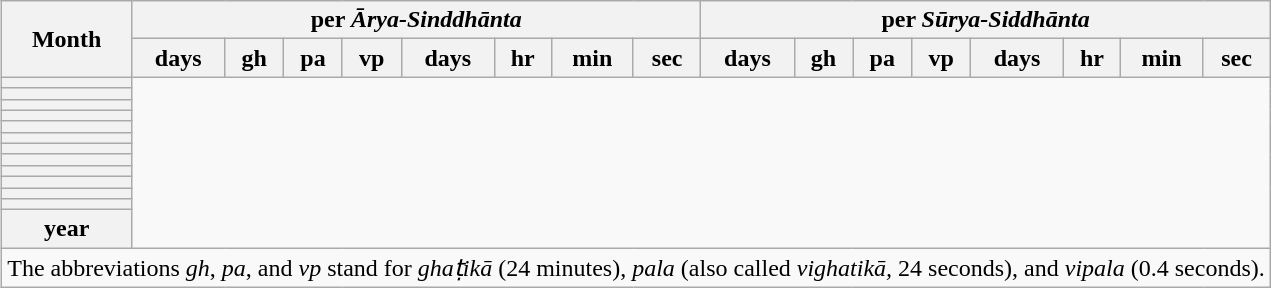<table class="wikitable" align=right cellpadding=2>
<tr>
<th rowspan="2">Month</th>
<th colspan="8">per <em>Ārya-Sinddhānta</em></th>
<th colspan="8">per <em>Sūrya-Siddhānta</em></th>
</tr>
<tr>
<th>days</th>
<th>gh</th>
<th>pa</th>
<th>vp</th>
<th>days</th>
<th>hr</th>
<th>min</th>
<th>sec</th>
<th>days</th>
<th>gh</th>
<th>pa</th>
<th>vp</th>
<th>days</th>
<th>hr</th>
<th>min</th>
<th>sec</th>
</tr>
<tr>
<th scope="row"></th>
</tr>
<tr>
<th scope="row"></th>
</tr>
<tr>
<th scope="row"></th>
</tr>
<tr>
<th scope="row"></th>
</tr>
<tr>
<th scope="row"></th>
</tr>
<tr>
<th scope="row"></th>
</tr>
<tr>
<th scope="row"></th>
</tr>
<tr>
<th scope="row"></th>
</tr>
<tr>
<th scope="row"></th>
</tr>
<tr>
<th scope="row"></th>
</tr>
<tr>
<th scope="row"></th>
</tr>
<tr>
<th scope="row"></th>
</tr>
<tr>
<th scope="row">year</th>
</tr>
<tr>
<td colspan = 17>The abbreviations <em>gh</em>, <em>pa</em>, and <em>vp</em> stand for <em>ghaṭikā</em> (24 minutes), <em>pala</em> (also called <em>vighatikā,</em> 24 seconds), and <em>vipala</em> (0.4 seconds).</td>
</tr>
</table>
